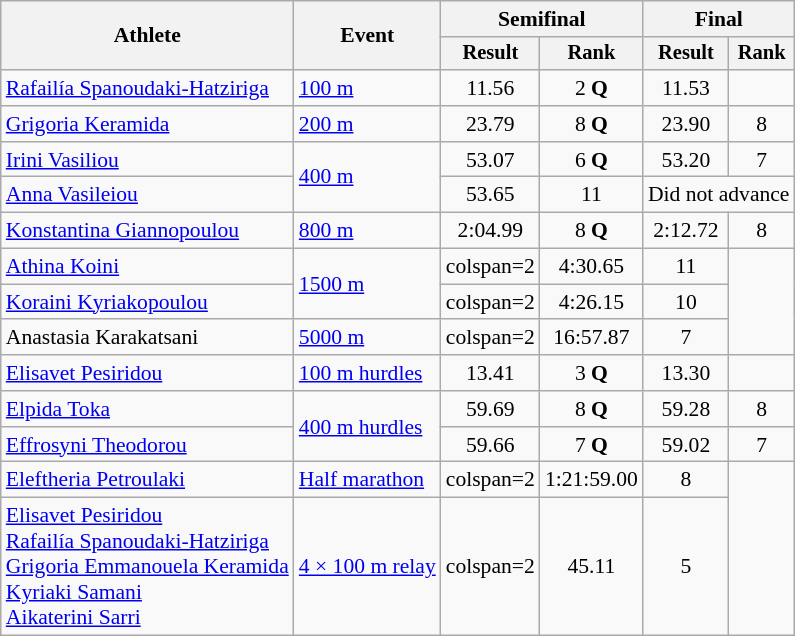<table class="wikitable" style="font-size:90%">
<tr>
<th rowspan="2">Athlete</th>
<th rowspan="2">Event</th>
<th colspan="2">Semifinal</th>
<th colspan="2">Final</th>
</tr>
<tr style="font-size:95%">
<th>Result</th>
<th>Rank</th>
<th>Result</th>
<th>Rank</th>
</tr>
<tr align=center>
<td align=left><a href='#'>Rafailía Spanoudaki-Hatziriga</a></td>
<td align=left><a href='#'>100 m</a></td>
<td>11.56</td>
<td>2 <strong>Q</strong></td>
<td>11.53</td>
<td></td>
</tr>
<tr align=center>
<td align=left><a href='#'>Grigoria Keramida</a></td>
<td align=left><a href='#'>200 m</a></td>
<td>23.79</td>
<td>8 <strong>Q</strong></td>
<td>23.90</td>
<td>8</td>
</tr>
<tr align=center>
<td align=left><a href='#'>Irini Vasiliou</a></td>
<td align=left rowspan=2><a href='#'>400 m</a></td>
<td>53.07</td>
<td>6 <strong>Q</strong></td>
<td>53.20</td>
<td>7</td>
</tr>
<tr align=center>
<td align=left><a href='#'>Anna Vasileiou</a></td>
<td>53.65</td>
<td>11</td>
<td colspan=2>Did not advance</td>
</tr>
<tr align=center>
<td align=left><a href='#'>Konstantina Giannopoulou</a></td>
<td align=left><a href='#'>800 m</a></td>
<td>2:04.99</td>
<td>8 <strong>Q</strong></td>
<td>2:12.72</td>
<td>8</td>
</tr>
<tr align=center>
<td align=left><a href='#'>Athina Koini</a></td>
<td align=left rowspan=2><a href='#'>1500 m</a></td>
<td>colspan=2 </td>
<td>4:30.65</td>
<td>11</td>
</tr>
<tr align=center>
<td align=left><a href='#'>Koraini Kyriakopoulou</a></td>
<td>colspan=2 </td>
<td>4:26.15</td>
<td>10</td>
</tr>
<tr align=center>
<td align=left>Anastasia Karakatsani</td>
<td align=left><a href='#'>5000 m</a></td>
<td>colspan=2 </td>
<td>16:57.87</td>
<td>7</td>
</tr>
<tr align=center>
<td align=left><a href='#'>Elisavet Pesiridou</a></td>
<td align=left><a href='#'>100 m hurdles</a></td>
<td>13.41</td>
<td>3 <strong>Q</strong></td>
<td>13.30</td>
<td></td>
</tr>
<tr align=center>
<td align=left><a href='#'>Elpida Toka</a></td>
<td align=left rowspan=2><a href='#'>400 m hurdles</a></td>
<td>59.69</td>
<td>8 <strong>Q</strong></td>
<td>59.28</td>
<td>8</td>
</tr>
<tr align=center>
<td align=left><a href='#'>Effrosyni Theodorou</a></td>
<td>59.66</td>
<td>7 <strong>Q</strong></td>
<td>59.02</td>
<td>7</td>
</tr>
<tr align=center>
<td align=left><a href='#'>Eleftheria Petroulaki</a></td>
<td align=left><a href='#'>Half marathon</a></td>
<td>colspan=2 </td>
<td>1:21:59.00</td>
<td>8</td>
</tr>
<tr align=center>
<td align=left><a href='#'>Elisavet Pesiridou</a><br><a href='#'>Rafailía Spanoudaki-Hatziriga</a><br><a href='#'>Grigoria Emmanouela Keramida</a><br><a href='#'>Kyriaki Samani</a><br><a href='#'>Aikaterini Sarri</a></td>
<td align=left><a href='#'>4 × 100 m relay</a></td>
<td>colspan=2 </td>
<td>45.11</td>
<td>5</td>
</tr>
</table>
